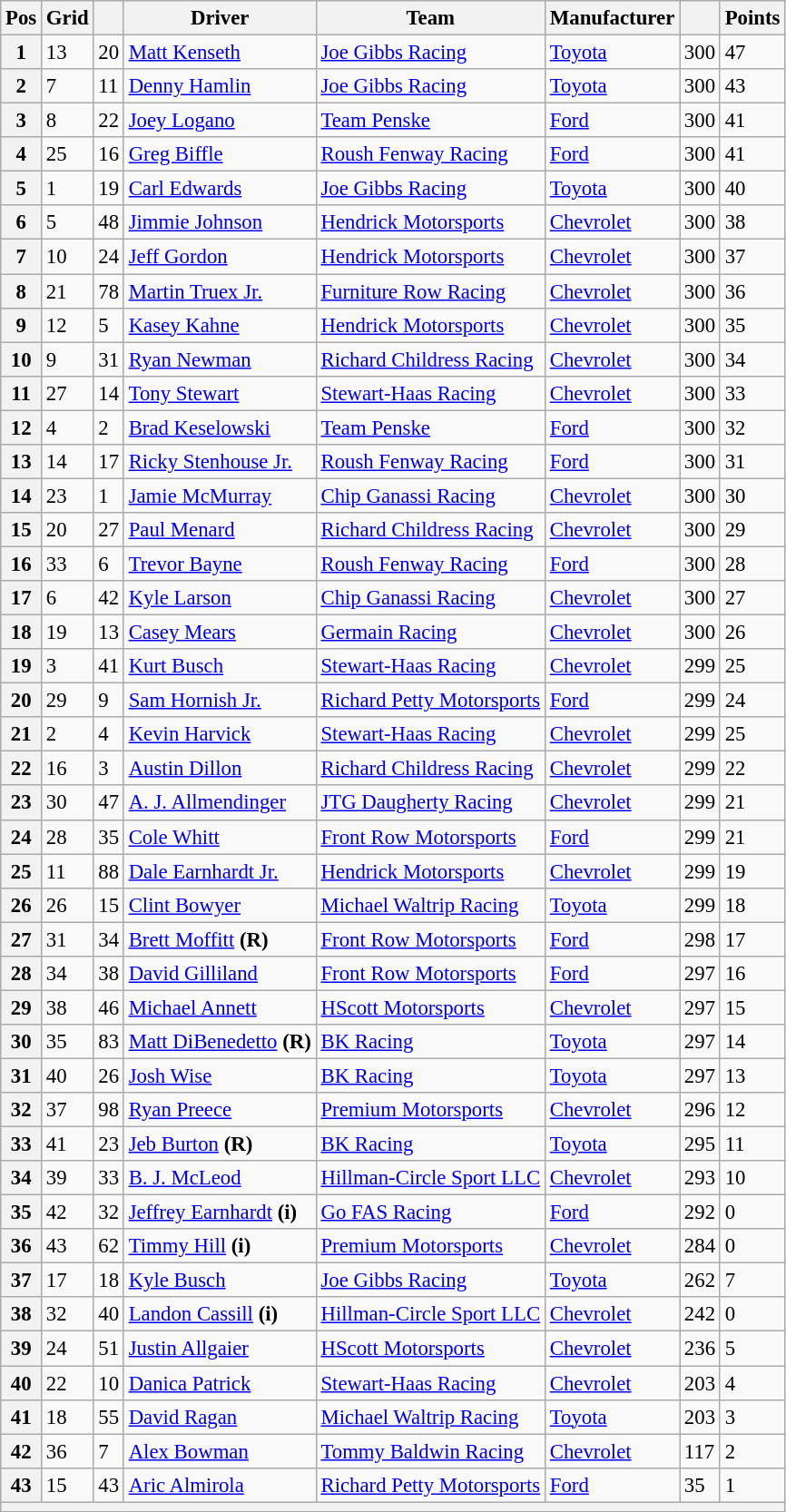<table class="wikitable" style="font-size:95%">
<tr>
<th>Pos</th>
<th>Grid</th>
<th></th>
<th>Driver</th>
<th>Team</th>
<th>Manufacturer</th>
<th></th>
<th>Points</th>
</tr>
<tr>
<th>1</th>
<td>13</td>
<td>20</td>
<td><a href='#'>Matt Kenseth</a></td>
<td><a href='#'>Joe Gibbs Racing</a></td>
<td><a href='#'>Toyota</a></td>
<td>300</td>
<td>47</td>
</tr>
<tr>
<th>2</th>
<td>7</td>
<td>11</td>
<td><a href='#'>Denny Hamlin</a></td>
<td><a href='#'>Joe Gibbs Racing</a></td>
<td><a href='#'>Toyota</a></td>
<td>300</td>
<td>43</td>
</tr>
<tr>
<th>3</th>
<td>8</td>
<td>22</td>
<td><a href='#'>Joey Logano</a></td>
<td><a href='#'>Team Penske</a></td>
<td><a href='#'>Ford</a></td>
<td>300</td>
<td>41</td>
</tr>
<tr>
<th>4</th>
<td>25</td>
<td>16</td>
<td><a href='#'>Greg Biffle</a></td>
<td><a href='#'>Roush Fenway Racing</a></td>
<td><a href='#'>Ford</a></td>
<td>300</td>
<td>41</td>
</tr>
<tr>
<th>5</th>
<td>1</td>
<td>19</td>
<td><a href='#'>Carl Edwards</a></td>
<td><a href='#'>Joe Gibbs Racing</a></td>
<td><a href='#'>Toyota</a></td>
<td>300</td>
<td>40</td>
</tr>
<tr>
<th>6</th>
<td>5</td>
<td>48</td>
<td><a href='#'>Jimmie Johnson</a></td>
<td><a href='#'>Hendrick Motorsports</a></td>
<td><a href='#'>Chevrolet</a></td>
<td>300</td>
<td>38</td>
</tr>
<tr>
<th>7</th>
<td>10</td>
<td>24</td>
<td><a href='#'>Jeff Gordon</a></td>
<td><a href='#'>Hendrick Motorsports</a></td>
<td><a href='#'>Chevrolet</a></td>
<td>300</td>
<td>37</td>
</tr>
<tr>
<th>8</th>
<td>21</td>
<td>78</td>
<td><a href='#'>Martin Truex Jr.</a></td>
<td><a href='#'>Furniture Row Racing</a></td>
<td><a href='#'>Chevrolet</a></td>
<td>300</td>
<td>36</td>
</tr>
<tr>
<th>9</th>
<td>12</td>
<td>5</td>
<td><a href='#'>Kasey Kahne</a></td>
<td><a href='#'>Hendrick Motorsports</a></td>
<td><a href='#'>Chevrolet</a></td>
<td>300</td>
<td>35</td>
</tr>
<tr>
<th>10</th>
<td>9</td>
<td>31</td>
<td><a href='#'>Ryan Newman</a></td>
<td><a href='#'>Richard Childress Racing</a></td>
<td><a href='#'>Chevrolet</a></td>
<td>300</td>
<td>34</td>
</tr>
<tr>
<th>11</th>
<td>27</td>
<td>14</td>
<td><a href='#'>Tony Stewart</a></td>
<td><a href='#'>Stewart-Haas Racing</a></td>
<td><a href='#'>Chevrolet</a></td>
<td>300</td>
<td>33</td>
</tr>
<tr>
<th>12</th>
<td>4</td>
<td>2</td>
<td><a href='#'>Brad Keselowski</a></td>
<td><a href='#'>Team Penske</a></td>
<td><a href='#'>Ford</a></td>
<td>300</td>
<td>32</td>
</tr>
<tr>
<th>13</th>
<td>14</td>
<td>17</td>
<td><a href='#'>Ricky Stenhouse Jr.</a></td>
<td><a href='#'>Roush Fenway Racing</a></td>
<td><a href='#'>Ford</a></td>
<td>300</td>
<td>31</td>
</tr>
<tr>
<th>14</th>
<td>23</td>
<td>1</td>
<td><a href='#'>Jamie McMurray</a></td>
<td><a href='#'>Chip Ganassi Racing</a></td>
<td><a href='#'>Chevrolet</a></td>
<td>300</td>
<td>30</td>
</tr>
<tr>
<th>15</th>
<td>20</td>
<td>27</td>
<td><a href='#'>Paul Menard</a></td>
<td><a href='#'>Richard Childress Racing</a></td>
<td><a href='#'>Chevrolet</a></td>
<td>300</td>
<td>29</td>
</tr>
<tr>
<th>16</th>
<td>33</td>
<td>6</td>
<td><a href='#'>Trevor Bayne</a></td>
<td><a href='#'>Roush Fenway Racing</a></td>
<td><a href='#'>Ford</a></td>
<td>300</td>
<td>28</td>
</tr>
<tr>
<th>17</th>
<td>6</td>
<td>42</td>
<td><a href='#'>Kyle Larson</a></td>
<td><a href='#'>Chip Ganassi Racing</a></td>
<td><a href='#'>Chevrolet</a></td>
<td>300</td>
<td>27</td>
</tr>
<tr>
<th>18</th>
<td>19</td>
<td>13</td>
<td><a href='#'>Casey Mears</a></td>
<td><a href='#'>Germain Racing</a></td>
<td><a href='#'>Chevrolet</a></td>
<td>300</td>
<td>26</td>
</tr>
<tr>
<th>19</th>
<td>3</td>
<td>41</td>
<td><a href='#'>Kurt Busch</a></td>
<td><a href='#'>Stewart-Haas Racing</a></td>
<td><a href='#'>Chevrolet</a></td>
<td>299</td>
<td>25</td>
</tr>
<tr>
<th>20</th>
<td>29</td>
<td>9</td>
<td><a href='#'>Sam Hornish Jr.</a></td>
<td><a href='#'>Richard Petty Motorsports</a></td>
<td><a href='#'>Ford</a></td>
<td>299</td>
<td>24</td>
</tr>
<tr>
<th>21</th>
<td>2</td>
<td>4</td>
<td><a href='#'>Kevin Harvick</a></td>
<td><a href='#'>Stewart-Haas Racing</a></td>
<td><a href='#'>Chevrolet</a></td>
<td>299</td>
<td>25</td>
</tr>
<tr>
<th>22</th>
<td>16</td>
<td>3</td>
<td><a href='#'>Austin Dillon</a></td>
<td><a href='#'>Richard Childress Racing</a></td>
<td><a href='#'>Chevrolet</a></td>
<td>299</td>
<td>22</td>
</tr>
<tr>
<th>23</th>
<td>30</td>
<td>47</td>
<td><a href='#'>A. J. Allmendinger</a></td>
<td><a href='#'>JTG Daugherty Racing</a></td>
<td><a href='#'>Chevrolet</a></td>
<td>299</td>
<td>21</td>
</tr>
<tr>
<th>24</th>
<td>28</td>
<td>35</td>
<td><a href='#'>Cole Whitt</a></td>
<td><a href='#'>Front Row Motorsports</a></td>
<td><a href='#'>Ford</a></td>
<td>299</td>
<td>21</td>
</tr>
<tr>
<th>25</th>
<td>11</td>
<td>88</td>
<td><a href='#'>Dale Earnhardt Jr.</a></td>
<td><a href='#'>Hendrick Motorsports</a></td>
<td><a href='#'>Chevrolet</a></td>
<td>299</td>
<td>19</td>
</tr>
<tr>
<th>26</th>
<td>26</td>
<td>15</td>
<td><a href='#'>Clint Bowyer</a></td>
<td><a href='#'>Michael Waltrip Racing</a></td>
<td><a href='#'>Toyota</a></td>
<td>299</td>
<td>18</td>
</tr>
<tr>
<th>27</th>
<td>31</td>
<td>34</td>
<td><a href='#'>Brett Moffitt</a> <strong>(R)</strong></td>
<td><a href='#'>Front Row Motorsports</a></td>
<td><a href='#'>Ford</a></td>
<td>298</td>
<td>17</td>
</tr>
<tr>
<th>28</th>
<td>34</td>
<td>38</td>
<td><a href='#'>David Gilliland</a></td>
<td><a href='#'>Front Row Motorsports</a></td>
<td><a href='#'>Ford</a></td>
<td>297</td>
<td>16</td>
</tr>
<tr>
<th>29</th>
<td>38</td>
<td>46</td>
<td><a href='#'>Michael Annett</a></td>
<td><a href='#'>HScott Motorsports</a></td>
<td><a href='#'>Chevrolet</a></td>
<td>297</td>
<td>15</td>
</tr>
<tr>
<th>30</th>
<td>35</td>
<td>83</td>
<td><a href='#'>Matt DiBenedetto</a> <strong>(R)</strong></td>
<td><a href='#'>BK Racing</a></td>
<td><a href='#'>Toyota</a></td>
<td>297</td>
<td>14</td>
</tr>
<tr>
<th>31</th>
<td>40</td>
<td>26</td>
<td><a href='#'>Josh Wise</a></td>
<td><a href='#'>BK Racing</a></td>
<td><a href='#'>Toyota</a></td>
<td>297</td>
<td>13</td>
</tr>
<tr>
<th>32</th>
<td>37</td>
<td>98</td>
<td><a href='#'>Ryan Preece</a></td>
<td><a href='#'>Premium Motorsports</a></td>
<td><a href='#'>Chevrolet</a></td>
<td>296</td>
<td>12</td>
</tr>
<tr>
<th>33</th>
<td>41</td>
<td>23</td>
<td><a href='#'>Jeb Burton</a> <strong>(R)</strong></td>
<td><a href='#'>BK Racing</a></td>
<td><a href='#'>Toyota</a></td>
<td>295</td>
<td>11</td>
</tr>
<tr>
<th>34</th>
<td>39</td>
<td>33</td>
<td><a href='#'>B. J. McLeod</a></td>
<td><a href='#'>Hillman-Circle Sport LLC</a></td>
<td><a href='#'>Chevrolet</a></td>
<td>293</td>
<td>10</td>
</tr>
<tr>
<th>35</th>
<td>42</td>
<td>32</td>
<td><a href='#'>Jeffrey Earnhardt</a> <strong>(i)</strong></td>
<td><a href='#'>Go FAS Racing</a></td>
<td><a href='#'>Ford</a></td>
<td>292</td>
<td>0</td>
</tr>
<tr>
<th>36</th>
<td>43</td>
<td>62</td>
<td><a href='#'>Timmy Hill</a> <strong>(i)</strong></td>
<td><a href='#'>Premium Motorsports</a></td>
<td><a href='#'>Chevrolet</a></td>
<td>284</td>
<td>0</td>
</tr>
<tr>
<th>37</th>
<td>17</td>
<td>18</td>
<td><a href='#'>Kyle Busch</a></td>
<td><a href='#'>Joe Gibbs Racing</a></td>
<td><a href='#'>Toyota</a></td>
<td>262</td>
<td>7</td>
</tr>
<tr>
<th>38</th>
<td>32</td>
<td>40</td>
<td><a href='#'>Landon Cassill</a> <strong>(i)</strong></td>
<td><a href='#'>Hillman-Circle Sport LLC</a></td>
<td><a href='#'>Chevrolet</a></td>
<td>242</td>
<td>0</td>
</tr>
<tr>
<th>39</th>
<td>24</td>
<td>51</td>
<td><a href='#'>Justin Allgaier</a></td>
<td><a href='#'>HScott Motorsports</a></td>
<td><a href='#'>Chevrolet</a></td>
<td>236</td>
<td>5</td>
</tr>
<tr>
<th>40</th>
<td>22</td>
<td>10</td>
<td><a href='#'>Danica Patrick</a></td>
<td><a href='#'>Stewart-Haas Racing</a></td>
<td><a href='#'>Chevrolet</a></td>
<td>203</td>
<td>4</td>
</tr>
<tr>
<th>41</th>
<td>18</td>
<td>55</td>
<td><a href='#'>David Ragan</a></td>
<td><a href='#'>Michael Waltrip Racing</a></td>
<td><a href='#'>Toyota</a></td>
<td>203</td>
<td>3</td>
</tr>
<tr>
<th>42</th>
<td>36</td>
<td>7</td>
<td><a href='#'>Alex Bowman</a></td>
<td><a href='#'>Tommy Baldwin Racing</a></td>
<td><a href='#'>Chevrolet</a></td>
<td>117</td>
<td>2</td>
</tr>
<tr>
<th>43</th>
<td>15</td>
<td>43</td>
<td><a href='#'>Aric Almirola</a></td>
<td><a href='#'>Richard Petty Motorsports</a></td>
<td><a href='#'>Ford</a></td>
<td>35</td>
<td>1</td>
</tr>
<tr>
<th colspan="8"></th>
</tr>
</table>
